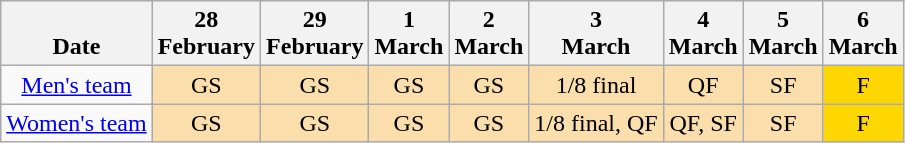<table class="wikitable" style="text-align: center;">
<tr valign="bottom">
<th>Date</th>
<th>28<br>February</th>
<th>29<br>February</th>
<th>1<br>March</th>
<th>2<br>March</th>
<th>3<br>March</th>
<th>4<br>March</th>
<th>5<br>March</th>
<th>6<br>March</th>
</tr>
<tr>
<td><a href='#'>Men's team</a></td>
<td style="background: #FADFAD">GS</td>
<td style="background: #FADFAD">GS</td>
<td style="background: #FADFAD">GS</td>
<td style="background: #FADFAD">GS</td>
<td style="background: #FADFAD">1/8 final</td>
<td style="background: #FADFAD">QF</td>
<td style="background: #FADFAD">SF</td>
<td style="background: #FFD700">F</td>
</tr>
<tr>
<td><a href='#'>Women's team</a></td>
<td style="background: #FADFAD">GS</td>
<td style="background: #FADFAD">GS</td>
<td style="background: #FADFAD">GS</td>
<td style="background: #FADFAD">GS</td>
<td style="background: #FADFAD">1/8 final, QF</td>
<td style="background: #FADFAD">QF, SF</td>
<td style="background: #FADFAD">SF</td>
<td style="background: #FFD700">F</td>
</tr>
</table>
